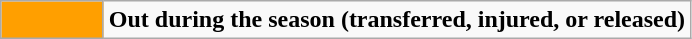<table class="wikitable" style="text-align: right;">
<tr>
<td bgcolor=#FF9F00 style="width: 61px;"></td>
<td><strong>Out during the season (transferred, injured, or released)</strong></td>
</tr>
</table>
